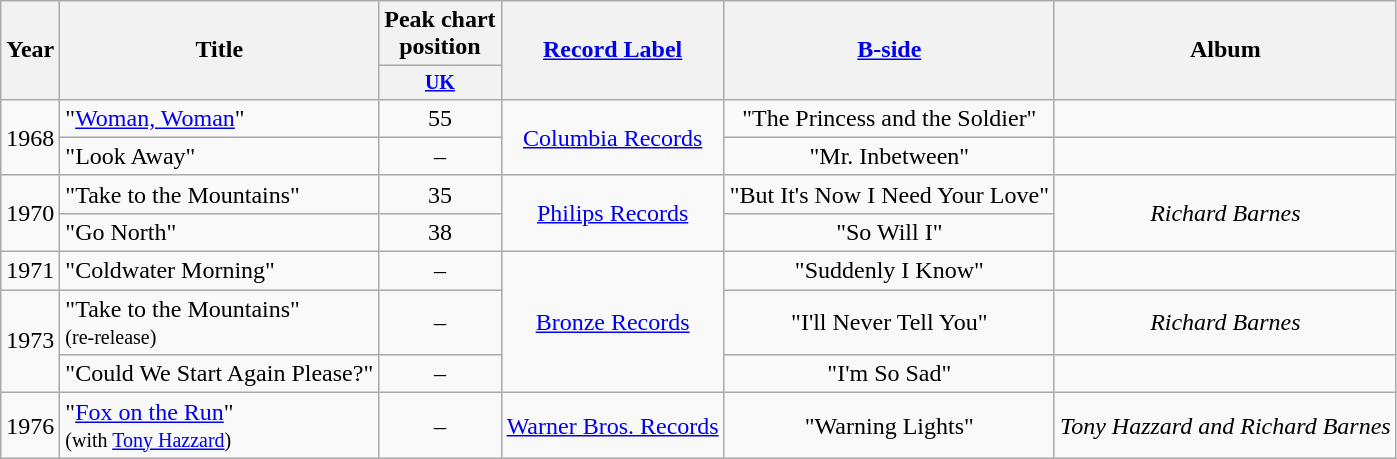<table class="wikitable" style=text-align:center;>
<tr>
<th rowspan="2">Year</th>
<th rowspan="2">Title</th>
<th>Peak chart<br>position</th>
<th rowspan="2"><a href='#'>Record Label</a></th>
<th rowspan="2"><a href='#'>B-side</a></th>
<th rowspan="2">Album</th>
</tr>
<tr style="font-size:smaller;">
<th align=centre><a href='#'>UK</a></th>
</tr>
<tr>
<td rowspan="2">1968</td>
<td align=left>"<a href='#'>Woman, Woman</a>"</td>
<td>55</td>
<td rowspan="2"><a href='#'>Columbia Records</a></td>
<td>"The Princess and the Soldier"</td>
<td></td>
</tr>
<tr>
<td align=left>"Look Away"</td>
<td>–</td>
<td>"Mr. Inbetween"</td>
<td></td>
</tr>
<tr>
<td rowspan="2">1970</td>
<td align=left>"Take to the Mountains"</td>
<td>35</td>
<td rowspan="2"><a href='#'>Philips Records</a></td>
<td>"But It's Now I Need Your Love"</td>
<td rowspan="2"><em>Richard Barnes</em></td>
</tr>
<tr>
<td align=left>"Go North"</td>
<td>38</td>
<td>"So Will I"</td>
</tr>
<tr>
<td>1971</td>
<td align=left>"Coldwater Morning"</td>
<td>–</td>
<td rowspan="3"><a href='#'>Bronze Records</a></td>
<td>"Suddenly I Know"</td>
<td></td>
</tr>
<tr>
<td rowspan="2">1973</td>
<td align=left>"Take to the Mountains"<br><small>(re-release)</small></td>
<td>–</td>
<td>"I'll Never Tell You"</td>
<td><em>Richard Barnes</em></td>
</tr>
<tr>
<td align=left>"Could We Start Again Please?"</td>
<td>–</td>
<td>"I'm So Sad"</td>
<td></td>
</tr>
<tr>
<td>1976</td>
<td align=left>"<a href='#'>Fox on the Run</a>"<br><small>(with <a href='#'>Tony Hazzard</a>)</small></td>
<td>–</td>
<td><a href='#'>Warner Bros. Records</a></td>
<td>"Warning Lights"</td>
<td><em>Tony Hazzard and Richard Barnes</em></td>
</tr>
</table>
